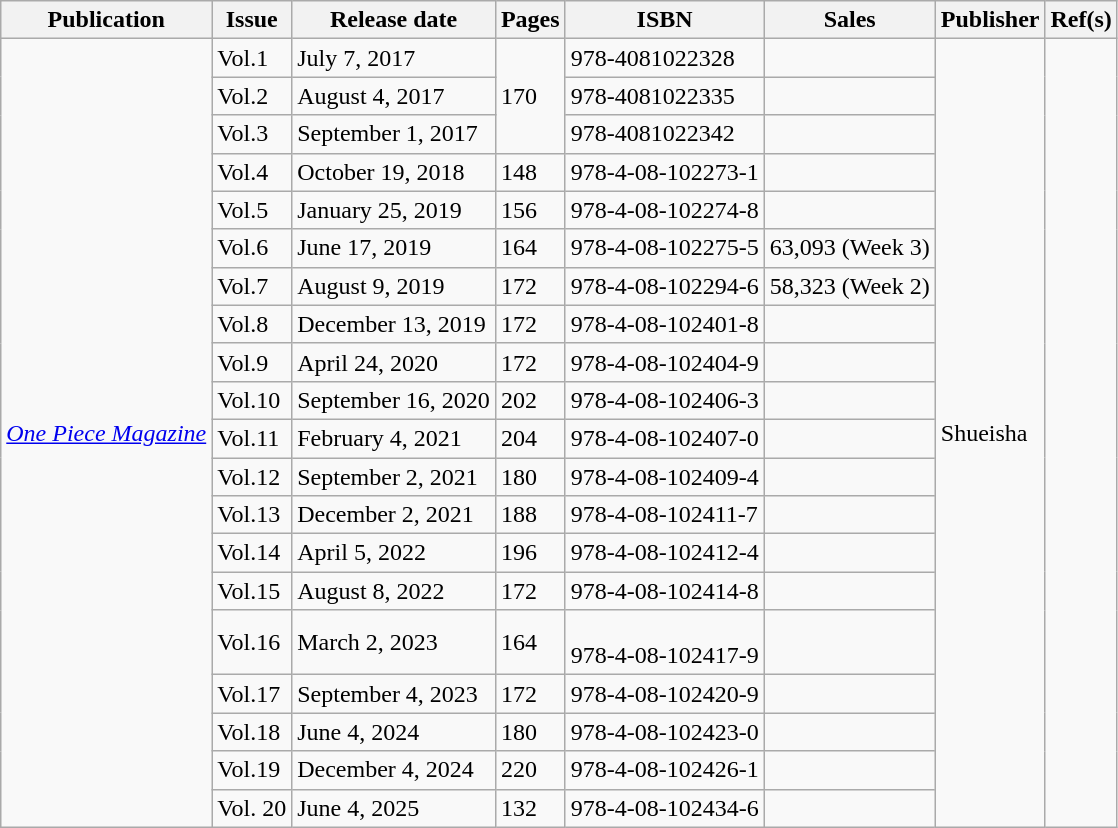<table class="wikitable" style="font-size: 100%;">
<tr style="text-align:center;">
<th>Publication</th>
<th>Issue</th>
<th>Release date</th>
<th>Pages</th>
<th>ISBN</th>
<th>Sales</th>
<th>Publisher</th>
<th>Ref(s)</th>
</tr>
<tr>
<td rowspan="20"><em><a href='#'>One Piece Magazine</a></em></td>
<td>Vol.1</td>
<td>July 7, 2017</td>
<td rowspan="3">170</td>
<td>978-4081022328</td>
<td></td>
<td rowspan="20">Shueisha</td>
<td rowspan="20"></td>
</tr>
<tr>
<td>Vol.2</td>
<td>August 4, 2017</td>
<td>978-4081022335</td>
<td></td>
</tr>
<tr>
<td>Vol.3</td>
<td>September 1, 2017</td>
<td>978-4081022342</td>
<td></td>
</tr>
<tr>
<td>Vol.4</td>
<td>October 19, 2018</td>
<td>148</td>
<td>978-4-08-102273-1</td>
<td></td>
</tr>
<tr>
<td>Vol.5</td>
<td>January 25, 2019</td>
<td>156</td>
<td>978-4-08-102274-8</td>
<td></td>
</tr>
<tr>
<td>Vol.6</td>
<td>June 17, 2019</td>
<td>164</td>
<td>978-4-08-102275-5</td>
<td>63,093 (Week 3)</td>
</tr>
<tr>
<td>Vol.7</td>
<td>August 9, 2019</td>
<td>172</td>
<td>978-4-08-102294-6</td>
<td>58,323 (Week 2)</td>
</tr>
<tr>
<td>Vol.8</td>
<td>December 13, 2019</td>
<td>172</td>
<td>978-4-08-102401-8</td>
<td></td>
</tr>
<tr>
<td>Vol.9</td>
<td>April 24, 2020</td>
<td>172</td>
<td>978-4-08-102404-9</td>
<td></td>
</tr>
<tr>
<td>Vol.10</td>
<td>September 16, 2020</td>
<td>202</td>
<td>978-4-08-102406-3</td>
<td></td>
</tr>
<tr>
<td>Vol.11</td>
<td>February 4, 2021</td>
<td>204</td>
<td>978-4-08-102407-0</td>
<td></td>
</tr>
<tr>
<td>Vol.12</td>
<td>September 2, 2021</td>
<td>180</td>
<td>978-4-08-102409-4</td>
<td></td>
</tr>
<tr>
<td>Vol.13</td>
<td>December 2, 2021</td>
<td>188</td>
<td>978-4-08-102411-7</td>
<td></td>
</tr>
<tr>
<td>Vol.14</td>
<td>April 5, 2022</td>
<td>196</td>
<td>978-4-08-102412-4</td>
<td></td>
</tr>
<tr>
<td>Vol.15</td>
<td>August 8, 2022</td>
<td>172</td>
<td>978-4-08-102414-8</td>
<td></td>
</tr>
<tr>
<td>Vol.16</td>
<td>March 2, 2023</td>
<td>164</td>
<td><br>978-4-08-102417-9</td>
<td></td>
</tr>
<tr>
<td>Vol.17</td>
<td>September 4, 2023</td>
<td>172</td>
<td>978-4-08-102420-9</td>
<td></td>
</tr>
<tr>
<td>Vol.18</td>
<td>June 4, 2024</td>
<td>180</td>
<td>978-4-08-102423-0</td>
<td></td>
</tr>
<tr>
<td>Vol.19</td>
<td>December 4, 2024</td>
<td>220</td>
<td>978-4-08-102426-1</td>
<td></td>
</tr>
<tr>
<td>Vol. 20</td>
<td>June 4, 2025</td>
<td>132</td>
<td>978-4-08-102434-6</td>
<td></td>
</tr>
</table>
